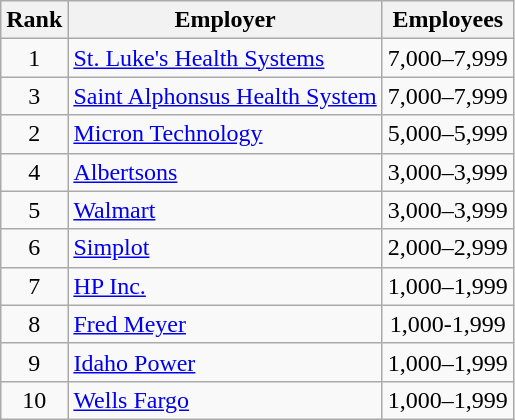<table class=wikitable style="text-align:center">
<tr>
<th>Rank</th>
<th>Employer</th>
<th>Employees</th>
</tr>
<tr>
<td>1</td>
<td align=left><a href='#'>St. Luke's Health Systems</a></td>
<td>7,000–7,999</td>
</tr>
<tr>
<td>3</td>
<td align="left"><a href='#'>Saint Alphonsus Health System</a></td>
<td>7,000–7,999</td>
</tr>
<tr>
<td>2</td>
<td align=left><a href='#'>Micron Technology</a></td>
<td>5,000–5,999</td>
</tr>
<tr>
<td>4</td>
<td align=left><a href='#'>Albertsons</a></td>
<td>3,000–3,999</td>
</tr>
<tr>
<td>5</td>
<td align=left><a href='#'>Walmart</a></td>
<td>3,000–3,999</td>
</tr>
<tr>
<td>6</td>
<td align=left><a href='#'>Simplot</a></td>
<td>2,000–2,999</td>
</tr>
<tr>
<td>7</td>
<td align=left><a href='#'>HP Inc.</a></td>
<td>1,000–1,999</td>
</tr>
<tr>
<td>8</td>
<td align=left><a href='#'>Fred Meyer</a></td>
<td>1,000-1,999</td>
</tr>
<tr>
<td>9</td>
<td align=left><a href='#'>Idaho Power</a></td>
<td>1,000–1,999</td>
</tr>
<tr>
<td>10</td>
<td align=left><a href='#'>Wells Fargo</a></td>
<td>1,000–1,999</td>
</tr>
</table>
